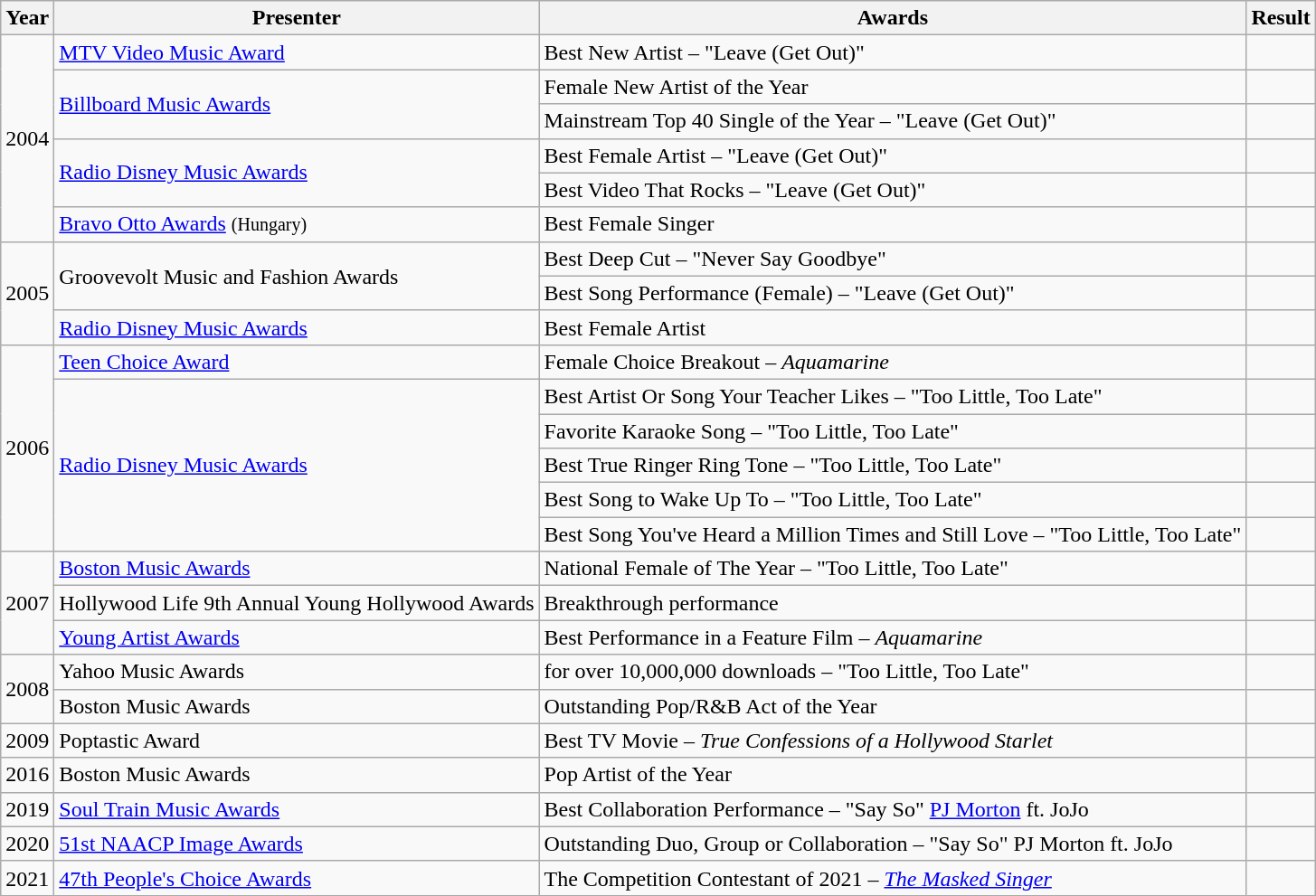<table class="wikitable">
<tr>
<th>Year</th>
<th>Presenter</th>
<th>Awards</th>
<th>Result</th>
</tr>
<tr>
<td rowspan="6">2004</td>
<td><a href='#'>MTV Video Music Award</a></td>
<td>Best New Artist – "Leave (Get Out)"</td>
<td></td>
</tr>
<tr>
<td rowspan="2"><a href='#'>Billboard Music Awards</a></td>
<td>Female New Artist of the Year</td>
<td></td>
</tr>
<tr>
<td>Mainstream Top 40 Single of the Year – "Leave (Get Out)"</td>
<td></td>
</tr>
<tr>
<td rowspan="2"><a href='#'>Radio Disney Music Awards</a></td>
<td>Best Female Artist – "Leave (Get Out)"</td>
<td></td>
</tr>
<tr>
<td>Best Video That Rocks – "Leave (Get Out)"</td>
<td></td>
</tr>
<tr>
<td><a href='#'>Bravo Otto Awards</a> <small>(Hungary)</small></td>
<td>Best Female Singer</td>
<td></td>
</tr>
<tr>
<td rowspan="3">2005</td>
<td rowspan="2">Groovevolt Music and Fashion Awards</td>
<td>Best Deep Cut – "Never Say Goodbye"</td>
<td></td>
</tr>
<tr>
<td>Best Song Performance (Female) – "Leave (Get Out)"</td>
<td></td>
</tr>
<tr>
<td><a href='#'>Radio Disney Music Awards</a></td>
<td>Best Female Artist</td>
<td></td>
</tr>
<tr>
<td rowspan="6">2006</td>
<td><a href='#'>Teen Choice Award</a></td>
<td>Female Choice Breakout – <em>Aquamarine</em></td>
<td></td>
</tr>
<tr>
<td rowspan="5"><a href='#'>Radio Disney Music Awards</a></td>
<td>Best Artist Or Song Your Teacher Likes – "Too Little, Too Late"</td>
<td></td>
</tr>
<tr>
<td>Favorite Karaoke Song – "Too Little, Too Late"</td>
<td></td>
</tr>
<tr>
<td>Best True Ringer Ring Tone – "Too Little, Too Late"</td>
<td></td>
</tr>
<tr>
<td>Best Song to Wake Up To – "Too Little, Too Late"</td>
<td></td>
</tr>
<tr>
<td>Best Song You've Heard a Million Times and Still Love – "Too Little, Too Late"</td>
<td></td>
</tr>
<tr>
<td rowspan="3">2007</td>
<td><a href='#'>Boston Music Awards</a></td>
<td>National Female of The Year – "Too Little, Too Late"</td>
<td></td>
</tr>
<tr>
<td>Hollywood Life 9th Annual Young Hollywood Awards</td>
<td>Breakthrough performance</td>
<td></td>
</tr>
<tr>
<td><a href='#'>Young Artist Awards</a></td>
<td>Best Performance in a Feature Film – <em>Aquamarine</em></td>
<td></td>
</tr>
<tr>
<td rowspan="2">2008</td>
<td>Yahoo Music Awards</td>
<td>for over 10,000,000 downloads – "Too Little, Too Late"</td>
<td></td>
</tr>
<tr>
<td>Boston Music Awards</td>
<td>Outstanding Pop/R&B Act of the Year</td>
<td></td>
</tr>
<tr>
<td>2009</td>
<td>Poptastic Award</td>
<td>Best TV Movie – <em>True Confessions of a Hollywood Starlet</em></td>
<td></td>
</tr>
<tr>
<td rowspan="1">2016</td>
<td>Boston Music Awards</td>
<td>Pop Artist of the Year</td>
<td></td>
</tr>
<tr>
<td>2019</td>
<td><a href='#'>Soul Train Music Awards</a></td>
<td>Best Collaboration Performance – "Say So" <a href='#'>PJ Morton</a> ft. JoJo</td>
<td></td>
</tr>
<tr>
<td>2020</td>
<td><a href='#'>51st NAACP Image Awards</a></td>
<td>Outstanding Duo, Group or Collaboration – "Say So" PJ Morton ft. JoJo</td>
<td></td>
</tr>
<tr>
<td>2021</td>
<td><a href='#'>47th People's Choice Awards</a></td>
<td>The Competition Contestant of 2021 – <em><a href='#'>The Masked Singer</a></em></td>
<td><br></td>
</tr>
</table>
